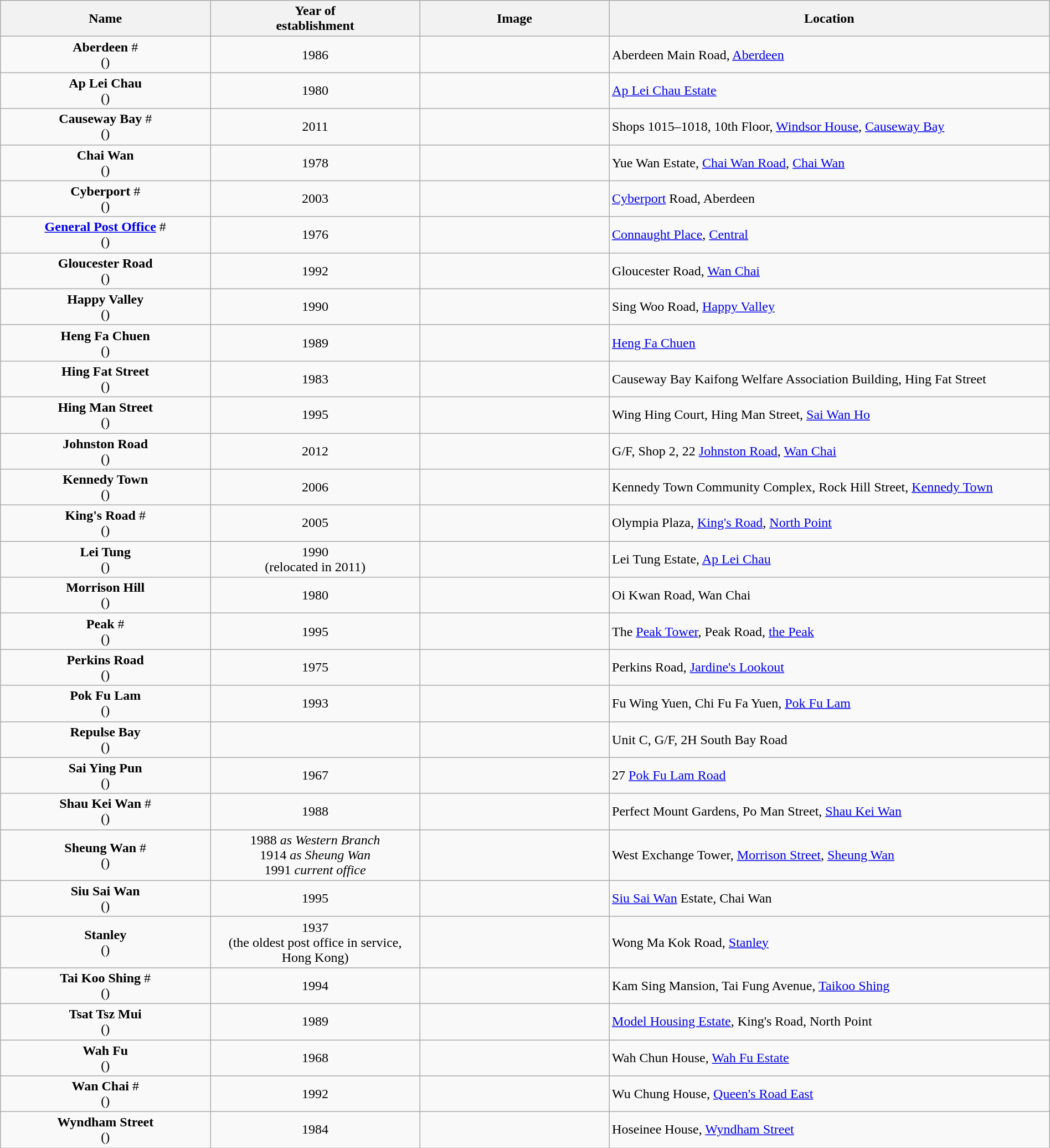<table class="wikitable" width="100%">
<tr>
<th width="20%">Name</th>
<th width="20%">Year of<br>establishment</th>
<th width="18%">Image</th>
<th width="42%">Location</th>
</tr>
<tr>
<td align="center"><strong>Aberdeen</strong> #<br>()</td>
<td align="center">1986</td>
<td align="center"></td>
<td>Aberdeen Main Road, <a href='#'>Aberdeen</a></td>
</tr>
<tr>
<td align="center"><strong>Ap Lei Chau</strong><br>()</td>
<td align="center">1980</td>
<td align="center"></td>
<td><a href='#'>Ap Lei Chau Estate</a></td>
</tr>
<tr>
<td align="center"><strong>Causeway Bay</strong> #<br>()</td>
<td align="center">2011</td>
<td align="center"></td>
<td>Shops 1015–1018, 10th Floor, <a href='#'>Windsor House</a>, <a href='#'>Causeway Bay</a></td>
</tr>
<tr>
<td align="center"><strong>Chai Wan</strong><br>()</td>
<td align="center">1978</td>
<td align="center"></td>
<td>Yue Wan Estate, <a href='#'>Chai Wan Road</a>, <a href='#'>Chai Wan</a></td>
</tr>
<tr>
<td align="center"><strong>Cyberport</strong> #<br>()</td>
<td align="center">2003</td>
<td align="center"></td>
<td><a href='#'>Cyberport</a> Road, Aberdeen</td>
</tr>
<tr>
<td align="center"><strong><a href='#'>General Post Office</a></strong> #<br>()</td>
<td align="center">1976</td>
<td align="center"></td>
<td><a href='#'>Connaught Place</a>, <a href='#'>Central</a></td>
</tr>
<tr>
<td align="center"><strong>Gloucester Road</strong><br>()</td>
<td align="center">1992</td>
<td align="center"></td>
<td>Gloucester Road, <a href='#'>Wan Chai</a></td>
</tr>
<tr>
<td align="center"><strong>Happy Valley</strong><br>()</td>
<td align="center">1990</td>
<td align="center"></td>
<td>Sing Woo Road, <a href='#'>Happy Valley</a></td>
</tr>
<tr>
<td align="center"><strong>Heng Fa Chuen</strong><br>()</td>
<td align="center">1989</td>
<td align="center"></td>
<td><a href='#'>Heng Fa Chuen</a></td>
</tr>
<tr>
<td align="center"><strong>Hing Fat Street</strong><br>()</td>
<td align="center">1983</td>
<td align="center"></td>
<td>Causeway Bay Kaifong Welfare Association Building, Hing Fat Street</td>
</tr>
<tr>
<td align="center"><strong>Hing Man Street</strong><br>()</td>
<td align="center">1995</td>
<td align="center"></td>
<td>Wing Hing Court, Hing Man Street, <a href='#'>Sai Wan Ho</a></td>
</tr>
<tr>
<td align="center"><strong>Johnston Road</strong><br>()</td>
<td align="center">2012</td>
<td align="center"></td>
<td>G/F, Shop 2, 22 <a href='#'>Johnston Road</a>, <a href='#'>Wan Chai</a></td>
</tr>
<tr>
<td align="center"><strong>Kennedy Town</strong><br>()</td>
<td align="center">2006</td>
<td align="center"></td>
<td>Kennedy Town Community Complex, Rock Hill Street, <a href='#'>Kennedy Town</a></td>
</tr>
<tr>
<td align="center"><strong>King's Road</strong> #<br>()</td>
<td align="center">2005</td>
<td align="center"></td>
<td>Olympia Plaza, <a href='#'>King's Road</a>, <a href='#'>North Point</a></td>
</tr>
<tr>
<td align="center"><strong>Lei Tung</strong><br>()</td>
<td align="center">1990<br>(relocated in 2011)</td>
<td align="center"></td>
<td>Lei Tung Estate, <a href='#'>Ap Lei Chau</a></td>
</tr>
<tr>
<td align="center"><strong>Morrison Hill</strong><br>()</td>
<td align="center">1980</td>
<td align="center"></td>
<td>Oi Kwan Road, Wan Chai</td>
</tr>
<tr>
<td align="center"><strong>Peak</strong> #<br>()</td>
<td align="center">1995</td>
<td align="center"></td>
<td>The <a href='#'>Peak Tower</a>, Peak Road, <a href='#'>the Peak</a></td>
</tr>
<tr>
<td align="center"><strong>Perkins Road</strong><br>()</td>
<td align="center">1975</td>
<td align="center"></td>
<td>Perkins Road, <a href='#'>Jardine's Lookout</a></td>
</tr>
<tr>
<td align="center"><strong>Pok Fu Lam</strong><br>()</td>
<td align="center">1993</td>
<td align="center"></td>
<td>Fu Wing Yuen, Chi Fu Fa Yuen, <a href='#'>Pok Fu Lam</a></td>
</tr>
<tr>
<td align="center"><strong>Repulse Bay</strong><br>()</td>
<td align="center"></td>
<td align="center"></td>
<td>Unit C, G/F, 2H South Bay Road</td>
</tr>
<tr>
<td align="center"><strong>Sai Ying Pun</strong><br>()</td>
<td align="center">1967</td>
<td align="center"></td>
<td>27 <a href='#'>Pok Fu Lam Road</a></td>
</tr>
<tr>
<td align="center"><strong>Shau Kei Wan</strong> #<br>()</td>
<td align="center">1988</td>
<td align="center"></td>
<td>Perfect Mount Gardens, Po Man Street, <a href='#'>Shau Kei Wan</a></td>
</tr>
<tr>
<td align="center"><strong>Sheung Wan</strong> #<br>()</td>
<td align="center">1988 <em>as Western Branch</em><br>1914 <em>as Sheung Wan</em><br>1991 <em>current office</em></td>
<td align="center"></td>
<td>West Exchange Tower, <a href='#'>Morrison Street</a>, <a href='#'>Sheung Wan</a></td>
</tr>
<tr>
<td align="center"><strong>Siu Sai Wan</strong><br>()</td>
<td align="center">1995</td>
<td align="center"></td>
<td><a href='#'>Siu Sai Wan</a> Estate, Chai Wan</td>
</tr>
<tr>
<td align="center"><strong>Stanley</strong><br>()</td>
<td align="center">1937<br>(the oldest post office in service, Hong Kong)</td>
<td align="center"></td>
<td>Wong Ma Kok Road, <a href='#'>Stanley</a></td>
</tr>
<tr>
<td align="center"><strong>Tai Koo Shing</strong> #<br>()</td>
<td align="center">1994</td>
<td align="center"></td>
<td>Kam Sing Mansion, Tai Fung Avenue, <a href='#'>Taikoo Shing</a></td>
</tr>
<tr>
<td align="center"><strong>Tsat Tsz Mui</strong><br>()</td>
<td align="center">1989</td>
<td align="center"></td>
<td><a href='#'>Model Housing Estate</a>, King's Road, North Point</td>
</tr>
<tr>
<td align="center"><strong>Wah Fu</strong><br>()</td>
<td align="center">1968</td>
<td align="center"></td>
<td>Wah Chun House, <a href='#'>Wah Fu Estate</a></td>
</tr>
<tr>
<td align="center"><strong>Wan Chai</strong> #<br>()</td>
<td align="center">1992</td>
<td align="center"></td>
<td>Wu Chung House, <a href='#'>Queen's Road East</a></td>
</tr>
<tr>
<td align="center"><strong>Wyndham Street</strong><br>()</td>
<td align="center">1984</td>
<td align="center"></td>
<td>Hoseinee House, <a href='#'>Wyndham Street</a></td>
</tr>
</table>
